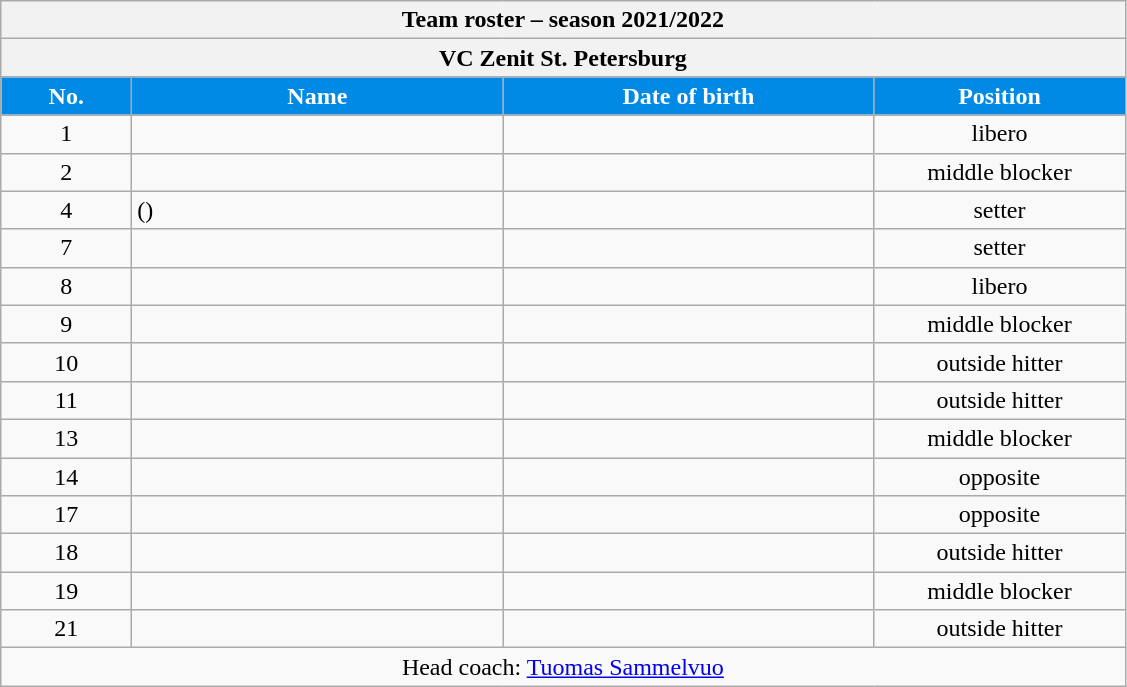<table class="wikitable collapsible collapsed sortable" style="font-size:100%; text-align:center;">
<tr>
<th colspan=6>Team roster – season 2021/2022</th>
</tr>
<tr>
<th colspan=6>VC Zenit St. Petersburg</th>
</tr>
<tr>
<th style="width:5em; color:#FFFFFF; background-color:#008ae6">No.</th>
<th style="width:15em; color:#FFFFFF; background-color:#008ae6">Name</th>
<th style="width:15em; color:#FFFFFF; background-color:#008ae6">Date of birth</th>
<th style="width:10em; color:#FFFFFF; background-color:#008ae6">Position</th>
</tr>
<tr>
<td>1</td>
<td align=left> </td>
<td align=right></td>
<td>libero</td>
</tr>
<tr>
<td>2</td>
<td align=left> </td>
<td align=right></td>
<td>middle blocker</td>
</tr>
<tr>
<td>4</td>
<td align=left>  ()</td>
<td align=right></td>
<td>setter</td>
</tr>
<tr>
<td>7</td>
<td align=left> </td>
<td align=right></td>
<td>setter</td>
</tr>
<tr>
<td>8</td>
<td align=left> </td>
<td align=right></td>
<td>libero</td>
</tr>
<tr>
<td>9</td>
<td align=left> </td>
<td align=right></td>
<td>middle blocker</td>
</tr>
<tr>
<td>10</td>
<td align=left> </td>
<td align=right></td>
<td>outside hitter</td>
</tr>
<tr>
<td>11</td>
<td align=left> </td>
<td align=right></td>
<td>outside hitter</td>
</tr>
<tr>
<td>13</td>
<td align=left> </td>
<td align=right></td>
<td>middle blocker</td>
</tr>
<tr>
<td>14</td>
<td align=left> </td>
<td align=right></td>
<td>opposite</td>
</tr>
<tr>
<td>17</td>
<td align=left> </td>
<td align=right></td>
<td>opposite</td>
</tr>
<tr>
<td>18</td>
<td align=left> </td>
<td align=right></td>
<td>outside hitter</td>
</tr>
<tr>
<td>19</td>
<td align=left> </td>
<td align=right></td>
<td>middle blocker</td>
</tr>
<tr>
<td>21</td>
<td align=left> </td>
<td align=right></td>
<td>outside hitter</td>
</tr>
<tr>
<td colspan=4>Head coach: <a href='#'>Tuomas Sammelvuo</a></td>
</tr>
</table>
